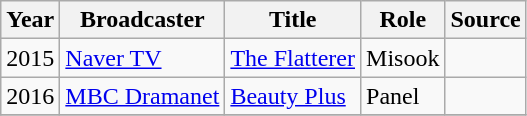<table class ="wikitable sortable">
<tr>
<th>Year</th>
<th>Broadcaster</th>
<th>Title</th>
<th>Role</th>
<th>Source</th>
</tr>
<tr>
<td>2015</td>
<td><a href='#'>Naver TV</a></td>
<td><a href='#'>The Flatterer</a></td>
<td>Misook</td>
<td style="text-align:center;"></td>
</tr>
<tr>
<td>2016</td>
<td><a href='#'>MBC Dramanet</a></td>
<td><a href='#'>Beauty Plus</a></td>
<td>Panel</td>
<td style="text-align:center;"></td>
</tr>
<tr>
</tr>
</table>
